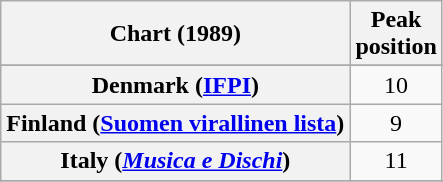<table class="wikitable sortable plainrowheaders" style="text-align:center">
<tr>
<th scope="col">Chart (1989)</th>
<th scope="col">Peak<br> position</th>
</tr>
<tr>
</tr>
<tr>
</tr>
<tr>
<th scope="row">Denmark (<a href='#'>IFPI</a>)</th>
<td>10</td>
</tr>
<tr>
<th scope="row">Finland (<a href='#'>Suomen virallinen lista</a>)</th>
<td>9</td>
</tr>
<tr>
<th scope="row">Italy (<em><a href='#'>Musica e Dischi</a></em>)</th>
<td>11</td>
</tr>
<tr>
</tr>
<tr>
</tr>
<tr>
</tr>
<tr>
</tr>
<tr>
</tr>
<tr>
</tr>
<tr>
</tr>
</table>
